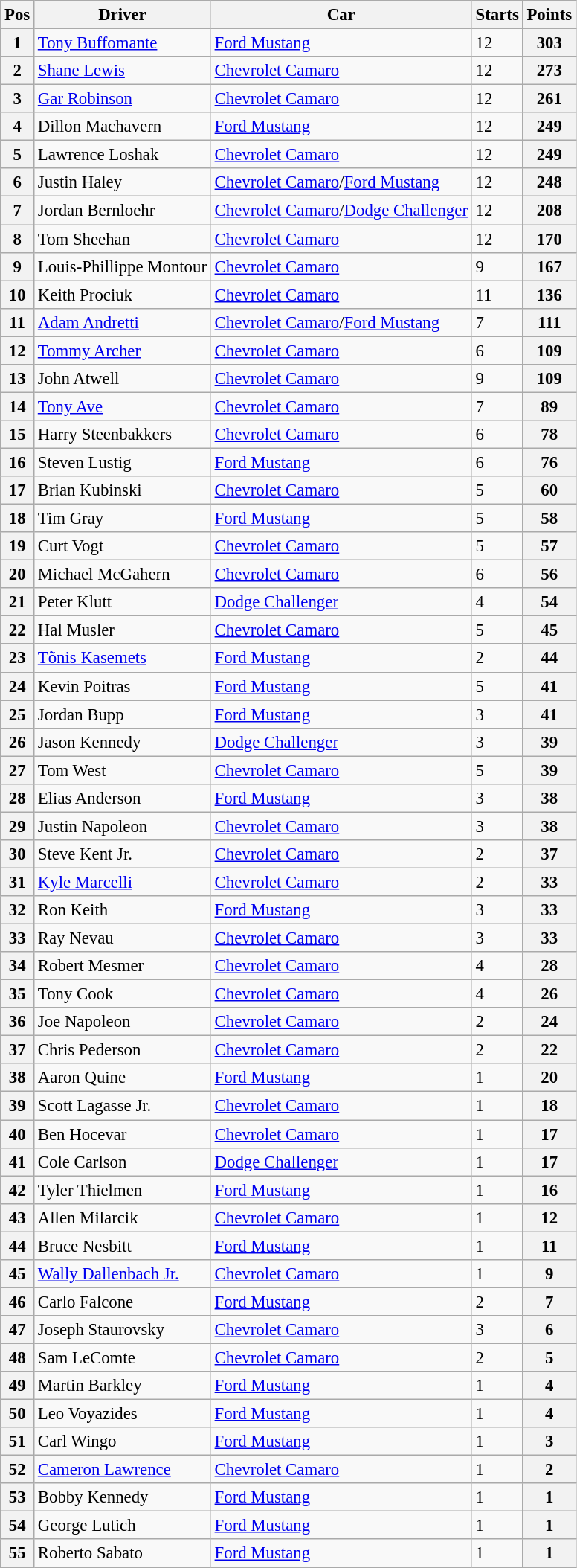<table class="wikitable" style="font-size: 95%;">
<tr>
<th>Pos</th>
<th>Driver</th>
<th>Car</th>
<th>Starts</th>
<th>Points</th>
</tr>
<tr>
<th>1</th>
<td> <a href='#'>Tony Buffomante</a></td>
<td><a href='#'>Ford Mustang</a></td>
<td>12</td>
<th>303</th>
</tr>
<tr>
<th>2</th>
<td> <a href='#'>Shane Lewis</a></td>
<td><a href='#'>Chevrolet Camaro</a></td>
<td>12</td>
<th>273</th>
</tr>
<tr>
<th>3</th>
<td> <a href='#'>Gar Robinson</a></td>
<td><a href='#'>Chevrolet Camaro</a></td>
<td>12</td>
<th>261</th>
</tr>
<tr>
<th>4</th>
<td> Dillon Machavern</td>
<td><a href='#'>Ford Mustang</a></td>
<td>12</td>
<th>249</th>
</tr>
<tr>
<th>5</th>
<td> Lawrence Loshak</td>
<td><a href='#'>Chevrolet Camaro</a></td>
<td>12</td>
<th>249</th>
</tr>
<tr>
<th>6</th>
<td> Justin Haley</td>
<td><a href='#'>Chevrolet Camaro</a>/<a href='#'>Ford Mustang</a></td>
<td>12</td>
<th>248</th>
</tr>
<tr>
<th>7</th>
<td> Jordan Bernloehr</td>
<td><a href='#'>Chevrolet Camaro</a>/<a href='#'>Dodge Challenger</a></td>
<td>12</td>
<th>208</th>
</tr>
<tr>
<th>8</th>
<td> Tom Sheehan</td>
<td><a href='#'>Chevrolet Camaro</a></td>
<td>12</td>
<th>170</th>
</tr>
<tr>
<th>9</th>
<td> Louis-Phillippe Montour</td>
<td><a href='#'>Chevrolet Camaro</a></td>
<td>9</td>
<th>167</th>
</tr>
<tr>
<th>10</th>
<td> Keith Prociuk</td>
<td><a href='#'>Chevrolet Camaro</a></td>
<td>11</td>
<th>136</th>
</tr>
<tr>
<th>11</th>
<td> <a href='#'>Adam Andretti</a></td>
<td><a href='#'>Chevrolet Camaro</a>/<a href='#'>Ford Mustang</a></td>
<td>7</td>
<th>111</th>
</tr>
<tr>
<th>12</th>
<td> <a href='#'>Tommy Archer</a></td>
<td><a href='#'>Chevrolet Camaro</a></td>
<td>6</td>
<th>109</th>
</tr>
<tr>
<th>13</th>
<td> John Atwell</td>
<td><a href='#'>Chevrolet Camaro</a></td>
<td>9</td>
<th>109</th>
</tr>
<tr>
<th>14</th>
<td> <a href='#'>Tony Ave</a></td>
<td><a href='#'>Chevrolet Camaro</a></td>
<td>7</td>
<th>89</th>
</tr>
<tr>
<th>15</th>
<td> Harry Steenbakkers</td>
<td><a href='#'>Chevrolet Camaro</a></td>
<td>6</td>
<th>78</th>
</tr>
<tr>
<th>16</th>
<td> Steven Lustig</td>
<td><a href='#'>Ford Mustang</a></td>
<td>6</td>
<th>76</th>
</tr>
<tr>
<th>17</th>
<td> Brian Kubinski</td>
<td><a href='#'>Chevrolet Camaro</a></td>
<td>5</td>
<th>60</th>
</tr>
<tr>
<th>18</th>
<td> Tim Gray</td>
<td><a href='#'>Ford Mustang</a></td>
<td>5</td>
<th>58</th>
</tr>
<tr>
<th>19</th>
<td> Curt Vogt</td>
<td><a href='#'>Chevrolet Camaro</a></td>
<td>5</td>
<th>57</th>
</tr>
<tr>
<th>20</th>
<td> Michael McGahern</td>
<td><a href='#'>Chevrolet Camaro</a></td>
<td>6</td>
<th>56</th>
</tr>
<tr>
<th>21</th>
<td> Peter Klutt</td>
<td><a href='#'>Dodge Challenger</a></td>
<td>4</td>
<th>54</th>
</tr>
<tr>
<th>22</th>
<td> Hal Musler</td>
<td><a href='#'>Chevrolet Camaro</a></td>
<td>5</td>
<th>45</th>
</tr>
<tr>
<th>23</th>
<td> <a href='#'>Tõnis Kasemets</a></td>
<td><a href='#'>Ford Mustang</a></td>
<td>2</td>
<th>44</th>
</tr>
<tr>
<th>24</th>
<td> Kevin Poitras</td>
<td><a href='#'>Ford Mustang</a></td>
<td>5</td>
<th>41</th>
</tr>
<tr>
<th>25</th>
<td> Jordan Bupp</td>
<td><a href='#'>Ford Mustang</a></td>
<td>3</td>
<th>41</th>
</tr>
<tr>
<th>26</th>
<td> Jason Kennedy</td>
<td><a href='#'>Dodge Challenger</a></td>
<td>3</td>
<th>39</th>
</tr>
<tr>
<th>27</th>
<td> Tom West</td>
<td><a href='#'>Chevrolet Camaro</a></td>
<td>5</td>
<th>39</th>
</tr>
<tr>
<th>28</th>
<td> Elias Anderson</td>
<td><a href='#'>Ford Mustang</a></td>
<td>3</td>
<th>38</th>
</tr>
<tr>
<th>29</th>
<td> Justin Napoleon</td>
<td><a href='#'>Chevrolet Camaro</a></td>
<td>3</td>
<th>38</th>
</tr>
<tr>
<th>30</th>
<td> Steve Kent Jr.</td>
<td><a href='#'>Chevrolet Camaro</a></td>
<td>2</td>
<th>37</th>
</tr>
<tr>
<th>31</th>
<td> <a href='#'>Kyle Marcelli</a></td>
<td><a href='#'>Chevrolet Camaro</a></td>
<td>2</td>
<th>33</th>
</tr>
<tr>
<th>32</th>
<td> Ron Keith</td>
<td><a href='#'>Ford Mustang</a></td>
<td>3</td>
<th>33</th>
</tr>
<tr>
<th>33</th>
<td> Ray Nevau</td>
<td><a href='#'>Chevrolet Camaro</a></td>
<td>3</td>
<th>33</th>
</tr>
<tr>
<th>34</th>
<td> Robert Mesmer</td>
<td><a href='#'>Chevrolet Camaro</a></td>
<td>4</td>
<th>28</th>
</tr>
<tr>
<th>35</th>
<td> Tony Cook</td>
<td><a href='#'>Chevrolet Camaro</a></td>
<td>4</td>
<th>26</th>
</tr>
<tr>
<th>36</th>
<td> Joe Napoleon</td>
<td><a href='#'>Chevrolet Camaro</a></td>
<td>2</td>
<th>24</th>
</tr>
<tr>
<th>37</th>
<td> Chris Pederson</td>
<td><a href='#'>Chevrolet Camaro</a></td>
<td>2</td>
<th>22</th>
</tr>
<tr>
<th>38</th>
<td> Aaron Quine</td>
<td><a href='#'>Ford Mustang</a></td>
<td>1</td>
<th>20</th>
</tr>
<tr>
<th>39</th>
<td> Scott Lagasse Jr.</td>
<td><a href='#'>Chevrolet Camaro</a></td>
<td>1</td>
<th>18</th>
</tr>
<tr>
<th>40</th>
<td> Ben Hocevar</td>
<td><a href='#'>Chevrolet Camaro</a></td>
<td>1</td>
<th>17</th>
</tr>
<tr>
<th>41</th>
<td> Cole Carlson</td>
<td><a href='#'>Dodge Challenger</a></td>
<td>1</td>
<th>17</th>
</tr>
<tr>
<th>42</th>
<td> Tyler Thielmen</td>
<td><a href='#'>Ford Mustang</a></td>
<td>1</td>
<th>16</th>
</tr>
<tr>
<th>43</th>
<td> Allen Milarcik</td>
<td><a href='#'>Chevrolet Camaro</a></td>
<td>1</td>
<th>12</th>
</tr>
<tr>
<th>44</th>
<td> Bruce Nesbitt</td>
<td><a href='#'>Ford Mustang</a></td>
<td>1</td>
<th>11</th>
</tr>
<tr>
<th>45</th>
<td> <a href='#'>Wally Dallenbach Jr.</a></td>
<td><a href='#'>Chevrolet Camaro</a></td>
<td>1</td>
<th>9</th>
</tr>
<tr>
<th>46</th>
<td> Carlo Falcone</td>
<td><a href='#'>Ford Mustang</a></td>
<td>2</td>
<th>7</th>
</tr>
<tr>
<th>47</th>
<td> Joseph Staurovsky</td>
<td><a href='#'>Chevrolet Camaro</a></td>
<td>3</td>
<th>6</th>
</tr>
<tr>
<th>48</th>
<td> Sam LeComte</td>
<td><a href='#'>Chevrolet Camaro</a></td>
<td>2</td>
<th>5</th>
</tr>
<tr>
<th>49</th>
<td> Martin Barkley</td>
<td><a href='#'>Ford Mustang</a></td>
<td>1</td>
<th>4</th>
</tr>
<tr>
<th>50</th>
<td> Leo Voyazides</td>
<td><a href='#'>Ford Mustang</a></td>
<td>1</td>
<th>4</th>
</tr>
<tr>
<th>51</th>
<td> Carl Wingo</td>
<td><a href='#'>Ford Mustang</a></td>
<td>1</td>
<th>3</th>
</tr>
<tr>
<th>52</th>
<td> <a href='#'>Cameron Lawrence</a></td>
<td><a href='#'>Chevrolet Camaro</a></td>
<td>1</td>
<th>2</th>
</tr>
<tr>
<th>53</th>
<td> Bobby Kennedy</td>
<td><a href='#'>Ford Mustang</a></td>
<td>1</td>
<th>1</th>
</tr>
<tr>
<th>54</th>
<td> George Lutich</td>
<td><a href='#'>Ford Mustang</a></td>
<td>1</td>
<th>1</th>
</tr>
<tr>
<th>55</th>
<td> Roberto Sabato</td>
<td><a href='#'>Ford Mustang</a></td>
<td>1</td>
<th>1</th>
</tr>
</table>
